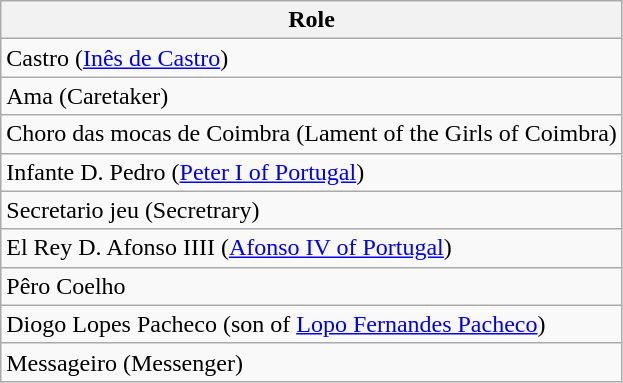<table class="wikitable">
<tr>
<th>Role</th>
</tr>
<tr>
<td>Castro (<a href='#'>Inês de Castro</a>)</td>
</tr>
<tr>
<td>Ama (Caretaker)</td>
</tr>
<tr>
<td>Choro das mocas de Coimbra (Lament of the Girls of Coimbra)</td>
</tr>
<tr>
<td>Infante D. Pedro (<a href='#'>Peter I of Portugal</a>)</td>
</tr>
<tr>
<td>Secretario jeu (Secretrary)</td>
</tr>
<tr>
<td>El Rey D. Afonso IIII (<a href='#'>Afonso IV of Portugal</a>)</td>
</tr>
<tr>
<td>Pêro Coelho</td>
</tr>
<tr>
<td>Diogo Lopes Pacheco (son of <a href='#'>Lopo Fernandes Pacheco</a>)</td>
</tr>
<tr>
<td>Messageiro (Messenger)</td>
</tr>
</table>
